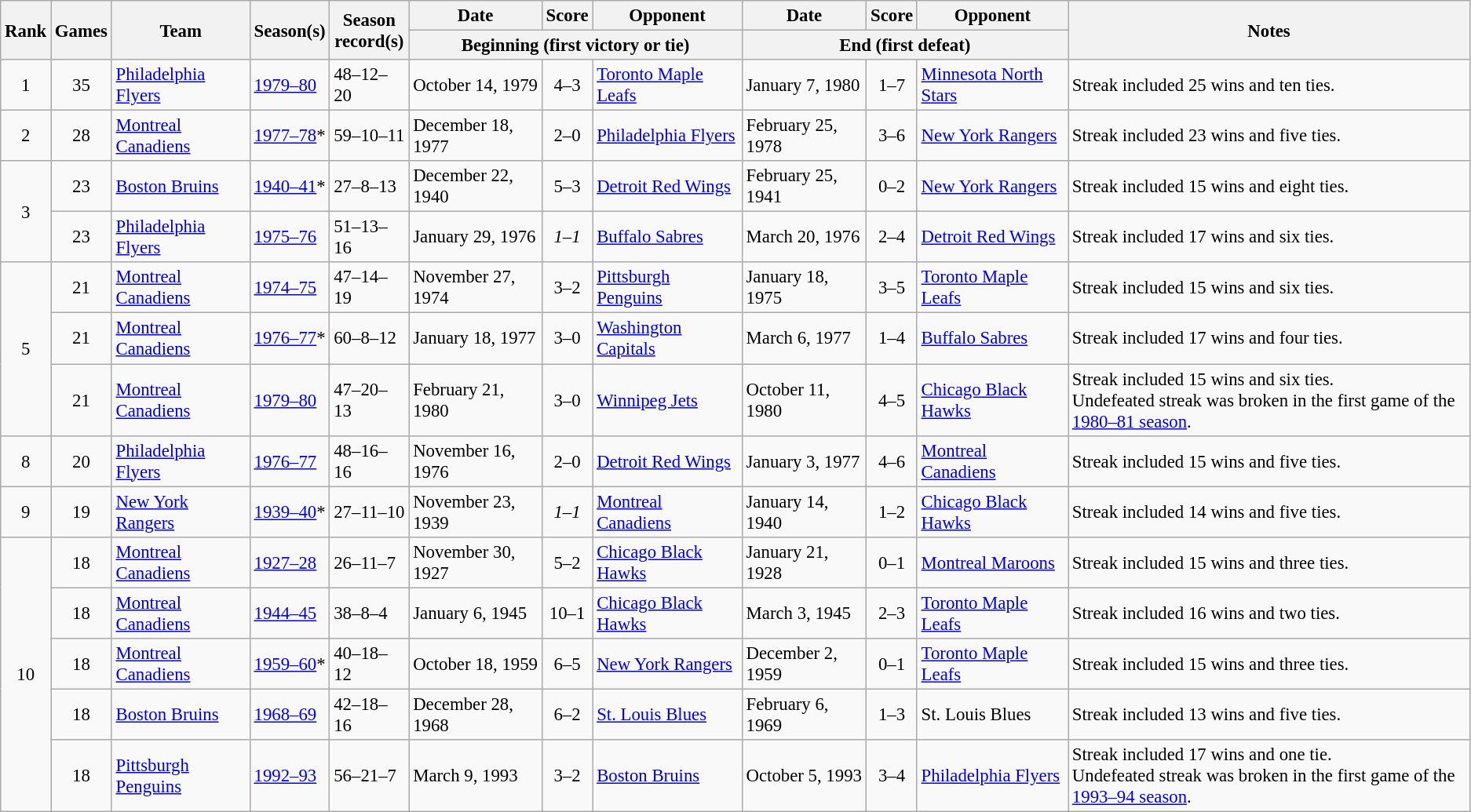<table class="wikitable sortable" style="font-size:95%">
<tr>
<th rowspan="2">Rank</th>
<th rowspan="2">Games</th>
<th rowspan="2">Team</th>
<th rowspan="2">Season(s)</th>
<th rowspan="2">Season<br>record(s)</th>
<th>Date</th>
<th class="unsortable">Score</th>
<th>Opponent</th>
<th>Date</th>
<th class="unsortable">Score</th>
<th>Opponent</th>
<th rowspan="2" class="unsortable">Notes</th>
</tr>
<tr class="unsortable">
<th colspan="3">Beginning (first victory or tie)</th>
<th colspan="3">End (first defeat)</th>
</tr>
<tr>
<td align="center">1</td>
<td align="center">35</td>
<td><a href='#'>Philadelphia Flyers</a></td>
<td><a href='#'>1979–80</a></td>
<td>48–12–20</td>
<td>October 14, 1979</td>
<td align="center">4–3</td>
<td><a href='#'>Toronto Maple Leafs</a></td>
<td>January 7, 1980</td>
<td align="center">1–7</td>
<td><a href='#'>Minnesota North Stars</a></td>
<td>Streak included 25 wins and ten ties.</td>
</tr>
<tr>
<td align="center">2</td>
<td align="center">28</td>
<td><a href='#'>Montreal Canadiens</a></td>
<td><a href='#'>1977–78</a>*</td>
<td>59–10–11</td>
<td>December 18, 1977</td>
<td align="center">2–0</td>
<td><a href='#'>Philadelphia Flyers</a></td>
<td>February 25, 1978</td>
<td align="center">3–6</td>
<td><a href='#'>New York Rangers</a></td>
<td>Streak included 23 wins and five ties.</td>
</tr>
<tr>
<td rowspan="2" align="center">3 </td>
<td align="center">23</td>
<td><a href='#'>Boston Bruins</a></td>
<td><a href='#'>1940–41</a>*</td>
<td>27–8–13</td>
<td>December 22, 1940</td>
<td align="center">5–3</td>
<td><a href='#'>Detroit Red Wings</a></td>
<td>February 25, 1941</td>
<td align="center">0–2</td>
<td><a href='#'>New York Rangers</a></td>
<td>Streak included 15 wins and eight ties.</td>
</tr>
<tr>
<td align="center">23</td>
<td><a href='#'>Philadelphia Flyers</a></td>
<td><a href='#'>1975–76</a></td>
<td>51–13–16</td>
<td>January 29, 1976</td>
<td align="center"><em>1–1</em></td>
<td><a href='#'>Buffalo Sabres</a></td>
<td>March 20, 1976</td>
<td align="center">2–4</td>
<td><a href='#'>Detroit Red Wings</a></td>
<td>Streak included 17 wins and six ties.</td>
</tr>
<tr>
<td rowspan="3" align="center">5 </td>
<td align="center">21</td>
<td><a href='#'>Montreal Canadiens</a></td>
<td><a href='#'>1974–75</a></td>
<td>47–14–19</td>
<td>November 27, 1974</td>
<td align="center">3–2</td>
<td><a href='#'>Pittsburgh Penguins</a></td>
<td>January 18, 1975</td>
<td align="center">3–5</td>
<td><a href='#'>Toronto Maple Leafs</a></td>
<td>Streak included 15 wins and six ties.</td>
</tr>
<tr>
<td align="center">21</td>
<td><a href='#'>Montreal Canadiens</a></td>
<td><a href='#'>1976–77</a>*</td>
<td>60–8–12</td>
<td>January 18, 1977</td>
<td align="center">3–0</td>
<td><a href='#'>Washington Capitals</a></td>
<td>March 6, 1977</td>
<td align="center">1–4</td>
<td><a href='#'>Buffalo Sabres</a></td>
<td>Streak included 17 wins and four ties.</td>
</tr>
<tr>
<td align="center">21</td>
<td><a href='#'>Montreal Canadiens</a></td>
<td><a href='#'>1979–80</a></td>
<td>47–20–13</td>
<td>February 21, 1980</td>
<td align="center">3–0</td>
<td><a href='#'>Winnipeg Jets</a></td>
<td>October 11, 1980</td>
<td align="center">4–5</td>
<td><a href='#'>Chicago Black Hawks</a></td>
<td>Streak included 15 wins and six ties.<br>Undefeated streak was broken in the first game of the <a href='#'>1980–81 season</a>.</td>
</tr>
<tr>
<td align="center">8</td>
<td align="center">20</td>
<td><a href='#'>Philadelphia Flyers</a></td>
<td><a href='#'>1976–77</a></td>
<td>48–16–16</td>
<td>November 16, 1976</td>
<td align="center">2–0</td>
<td><a href='#'>Detroit Red Wings</a></td>
<td>January 3, 1977</td>
<td align="center">4–6</td>
<td><a href='#'>Montreal Canadiens</a></td>
<td>Streak included 15 wins and five ties.</td>
</tr>
<tr>
<td align="center">9</td>
<td align="center">19</td>
<td><a href='#'>New York Rangers</a></td>
<td><a href='#'>1939–40</a>*</td>
<td>27–11–10</td>
<td>November 23, 1939</td>
<td align="center"><em>1–1</em></td>
<td><a href='#'>Montreal Canadiens</a></td>
<td>January 14, 1940</td>
<td align="center">1–2</td>
<td><a href='#'>Chicago Black Hawks</a></td>
<td>Streak included 14 wins and five ties.</td>
</tr>
<tr>
<td rowspan="5" align="center">10 </td>
<td align="center">18</td>
<td><a href='#'>Montreal Canadiens</a></td>
<td><a href='#'>1927–28</a></td>
<td>26–11–7</td>
<td>November 30, 1927</td>
<td align="center">5–2</td>
<td><a href='#'>Chicago Black Hawks</a></td>
<td>January 21, 1928</td>
<td align="center">0–1</td>
<td><a href='#'>Montreal Maroons</a></td>
<td>Streak included 15 wins and three ties.</td>
</tr>
<tr>
<td align="center">18</td>
<td><a href='#'>Montreal Canadiens</a></td>
<td><a href='#'>1944–45</a></td>
<td>38–8–4</td>
<td>January 6, 1945</td>
<td align="center">10–1</td>
<td><a href='#'>Chicago Black Hawks</a></td>
<td>March 3, 1945</td>
<td align="center">2–3</td>
<td><a href='#'>Toronto Maple Leafs</a></td>
<td>Streak included 16 wins and two ties.</td>
</tr>
<tr>
<td align="center">18</td>
<td><a href='#'>Montreal Canadiens</a></td>
<td><a href='#'>1959–60</a>*</td>
<td>40–18–12</td>
<td>October 18, 1959</td>
<td align="center">6–5</td>
<td><a href='#'>New York Rangers</a></td>
<td>December 2, 1959</td>
<td align="center">0–1</td>
<td><a href='#'>Toronto Maple Leafs</a></td>
<td>Streak included 15 wins and three ties.</td>
</tr>
<tr>
<td align="center">18</td>
<td><a href='#'>Boston Bruins</a></td>
<td><a href='#'>1968–69</a></td>
<td>42–18–16</td>
<td>December 28, 1968</td>
<td align="center">6–2</td>
<td><a href='#'>St. Louis Blues</a></td>
<td>February 6, 1969</td>
<td align="center">1–3</td>
<td>St. Louis Blues</td>
<td>Streak included 13 wins and five ties.</td>
</tr>
<tr>
<td align="center">18</td>
<td><a href='#'>Pittsburgh Penguins</a></td>
<td><a href='#'>1992–93</a></td>
<td>56–21–7</td>
<td>March 9, 1993</td>
<td align="center">3–2</td>
<td><a href='#'>Boston Bruins</a></td>
<td>October 5, 1993</td>
<td align="center">3–4</td>
<td><a href='#'>Philadelphia Flyers</a></td>
<td>Streak included 17 wins and one tie.<br>Undefeated streak was broken in the first game of the <a href='#'>1993–94 season</a>.</td>
</tr>
</table>
